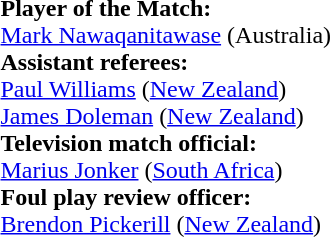<table style="width:100%">
<tr>
<td><br><strong>Player of the Match:</strong>
<br><a href='#'>Mark Nawaqanitawase</a> (Australia)<br><strong>Assistant referees:</strong>
<br><a href='#'>Paul Williams</a> (<a href='#'>New Zealand</a>)
<br><a href='#'>James Doleman</a> (<a href='#'>New Zealand</a>)
<br><strong>Television match official:</strong>
<br><a href='#'>Marius Jonker</a> (<a href='#'>South Africa</a>)
<br><strong>Foul play review officer:</strong>
<br><a href='#'>Brendon Pickerill</a> (<a href='#'>New Zealand</a>)</td>
</tr>
</table>
